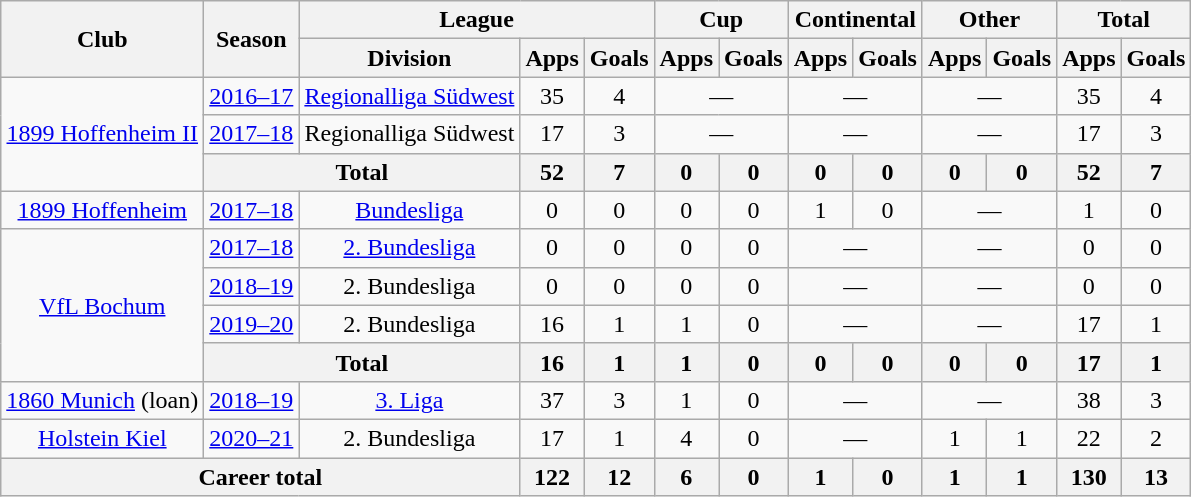<table class="wikitable" style="text-align:center">
<tr>
<th rowspan="2">Club</th>
<th rowspan="2">Season</th>
<th colspan="3">League</th>
<th colspan="2">Cup</th>
<th colspan="2">Continental</th>
<th colspan="2">Other</th>
<th colspan="2">Total</th>
</tr>
<tr>
<th>Division</th>
<th>Apps</th>
<th>Goals</th>
<th>Apps</th>
<th>Goals</th>
<th>Apps</th>
<th>Goals</th>
<th>Apps</th>
<th>Goals</th>
<th>Apps</th>
<th>Goals</th>
</tr>
<tr>
<td rowspan="3"><a href='#'>1899 Hoffenheim II</a></td>
<td><a href='#'>2016–17</a></td>
<td><a href='#'>Regionalliga Südwest</a></td>
<td>35</td>
<td>4</td>
<td colspan="2">—</td>
<td colspan="2">—</td>
<td colspan="2">—</td>
<td>35</td>
<td>4</td>
</tr>
<tr>
<td><a href='#'>2017–18</a></td>
<td>Regionalliga Südwest</td>
<td>17</td>
<td>3</td>
<td colspan="2">—</td>
<td colspan="2">—</td>
<td colspan="2">—</td>
<td>17</td>
<td>3</td>
</tr>
<tr>
<th colspan="2">Total</th>
<th>52</th>
<th>7</th>
<th>0</th>
<th>0</th>
<th>0</th>
<th>0</th>
<th>0</th>
<th>0</th>
<th>52</th>
<th>7</th>
</tr>
<tr>
<td><a href='#'>1899 Hoffenheim</a></td>
<td><a href='#'>2017–18</a></td>
<td><a href='#'>Bundesliga</a></td>
<td>0</td>
<td>0</td>
<td>0</td>
<td>0</td>
<td>1</td>
<td>0</td>
<td colspan="2">—</td>
<td>1</td>
<td>0</td>
</tr>
<tr>
<td rowspan="4"><a href='#'>VfL Bochum</a></td>
<td><a href='#'>2017–18</a></td>
<td><a href='#'>2. Bundesliga</a></td>
<td>0</td>
<td>0</td>
<td>0</td>
<td>0</td>
<td colspan="2">—</td>
<td colspan="2">—</td>
<td>0</td>
<td>0</td>
</tr>
<tr>
<td><a href='#'>2018–19</a></td>
<td>2. Bundesliga</td>
<td>0</td>
<td>0</td>
<td>0</td>
<td>0</td>
<td colspan="2">—</td>
<td colspan="2">—</td>
<td>0</td>
<td>0</td>
</tr>
<tr>
<td><a href='#'>2019–20</a></td>
<td>2. Bundesliga</td>
<td>16</td>
<td>1</td>
<td>1</td>
<td>0</td>
<td colspan="2">—</td>
<td colspan="2">—</td>
<td>17</td>
<td>1</td>
</tr>
<tr>
<th colspan="2">Total</th>
<th>16</th>
<th>1</th>
<th>1</th>
<th>0</th>
<th>0</th>
<th>0</th>
<th>0</th>
<th>0</th>
<th>17</th>
<th>1</th>
</tr>
<tr>
<td><a href='#'>1860 Munich</a> (loan)</td>
<td><a href='#'>2018–19</a></td>
<td><a href='#'>3. Liga</a></td>
<td>37</td>
<td>3</td>
<td>1</td>
<td>0</td>
<td colspan="2">—</td>
<td colspan="2">—</td>
<td>38</td>
<td>3</td>
</tr>
<tr>
<td><a href='#'>Holstein Kiel</a></td>
<td><a href='#'>2020–21</a></td>
<td>2. Bundesliga</td>
<td>17</td>
<td>1</td>
<td>4</td>
<td>0</td>
<td colspan="2">—</td>
<td>1</td>
<td>1</td>
<td>22</td>
<td>2</td>
</tr>
<tr>
<th colspan="3">Career total</th>
<th>122</th>
<th>12</th>
<th>6</th>
<th>0</th>
<th>1</th>
<th>0</th>
<th>1</th>
<th>1</th>
<th>130</th>
<th>13</th>
</tr>
</table>
